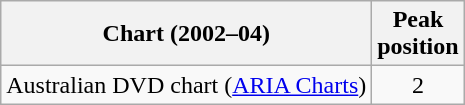<table class="wikitable">
<tr>
<th>Chart (2002–04)</th>
<th>Peak<br>position</th>
</tr>
<tr>
<td>Australian DVD chart (<a href='#'>ARIA Charts</a>)</td>
<td align="center">2</td>
</tr>
</table>
